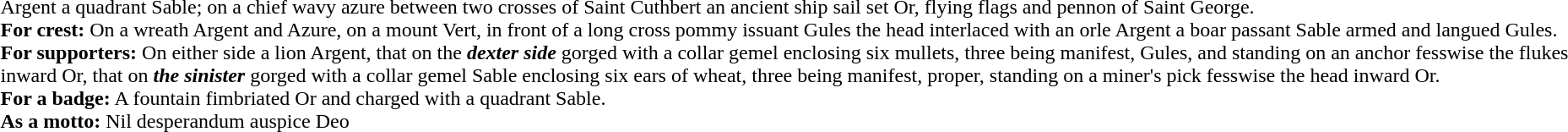<table>
<tr>
<td></td>
<td>Argent a quadrant Sable; on a chief wavy azure between two crosses of Saint Cuthbert an ancient ship sail set Or, flying flags and pennon of Saint George.<br><strong>For crest:</strong>
On a wreath Argent and Azure, on a mount Vert, in front of a long cross pommy issuant Gules the head interlaced with an orle Argent a boar passant Sable armed and langued Gules.<br><strong>For supporters:</strong>  
On either side a lion Argent, that on the <strong><em>dexter side</em></strong> gorged with a collar gemel enclosing six mullets, three being manifest, Gules, and standing on an anchor fesswise the flukes inward Or, that on <strong><em>the sinister</em></strong> gorged with a collar gemel Sable enclosing six ears of wheat, three being manifest, proper, standing on a miner's pick fesswise the head inward Or.<br><strong>For a badge:</strong>
A fountain fimbriated Or and charged with a quadrant Sable.<br><strong>As a motto:</strong>  
Nil desperandum auspice Deo</td>
</tr>
</table>
